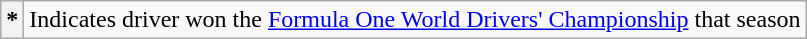<table class="wikitable plainrowheaders">
<tr>
<th scope=row style="text-align:center">*</th>
<td>Indicates driver won the <a href='#'>Formula One World Drivers' Championship</a> that season</td>
</tr>
</table>
